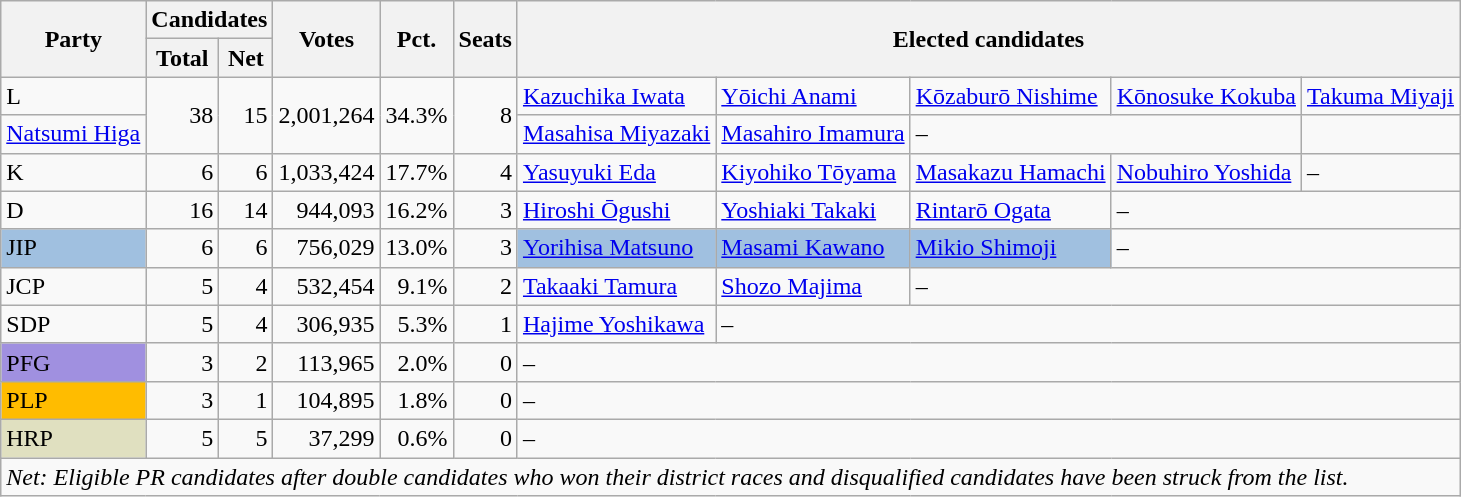<table class="wikitable">
<tr>
<th rowspan="2">Party</th>
<th colspan="2">Candidates</th>
<th rowspan="2">Votes</th>
<th rowspan="2">Pct.</th>
<th rowspan="2">Seats</th>
<th colspan="5" rowspan="2">Elected candidates</th>
</tr>
<tr>
<th>Total</th>
<th>Net</th>
</tr>
<tr>
<td>L</td>
<td align="right" rowspan="2">38</td>
<td align="right" rowspan="2">15</td>
<td align="right" rowspan="2">2,001,264</td>
<td align="right" rowspan="2">34.3%</td>
<td align="right" rowspan="2">8</td>
<td><a href='#'>Kazuchika Iwata</a></td>
<td><a href='#'>Yōichi Anami</a></td>
<td><a href='#'>Kōzaburō Nishime</a></td>
<td><a href='#'>Kōnosuke Kokuba</a></td>
<td><a href='#'>Takuma Miyaji</a></td>
</tr>
<tr>
<td><a href='#'>Natsumi Higa</a></td>
<td><a href='#'>Masahisa Miyazaki</a></td>
<td><a href='#'>Masahiro Imamura</a></td>
<td colspan="2">–</td>
</tr>
<tr>
<td>K</td>
<td align="right">6</td>
<td align="right">6</td>
<td align="right">1,033,424</td>
<td align="right">17.7%</td>
<td align="right">4</td>
<td><a href='#'>Yasuyuki Eda</a></td>
<td><a href='#'>Kiyohiko Tōyama</a></td>
<td><a href='#'>Masakazu Hamachi</a></td>
<td><a href='#'>Nobuhiro Yoshida</a></td>
<td>–</td>
</tr>
<tr>
<td>D</td>
<td align="right">16</td>
<td align="right">14</td>
<td align="right">944,093</td>
<td align="right">16.2%</td>
<td align="right">3</td>
<td><a href='#'>Hiroshi Ōgushi</a></td>
<td><a href='#'>Yoshiaki Takaki</a></td>
<td><a href='#'>Rintarō Ogata</a></td>
<td colspan="2">–</td>
</tr>
<tr>
<td bgcolor="#A0C0E0">JIP</td>
<td align="right">6</td>
<td align="right">6</td>
<td align="right">756,029</td>
<td align="right">13.0%</td>
<td align="right">3</td>
<td bgcolor="#A0C0E0"><a href='#'>Yorihisa Matsuno</a></td>
<td bgcolor="#A0C0E0"><a href='#'>Masami Kawano</a></td>
<td bgcolor="#A0C0E0"><a href='#'>Mikio Shimoji</a></td>
<td colspan="2">–</td>
</tr>
<tr>
<td>JCP</td>
<td align="right">5</td>
<td align="right">4</td>
<td align="right">532,454</td>
<td align="right">9.1%</td>
<td align="right">2</td>
<td><a href='#'>Takaaki Tamura</a></td>
<td><a href='#'>Shozo Majima</a></td>
<td colspan="3">–</td>
</tr>
<tr>
<td>SDP</td>
<td align="right">5</td>
<td align="right">4</td>
<td align="right">306,935</td>
<td align="right">5.3%</td>
<td align="right">1</td>
<td><a href='#'>Hajime Yoshikawa</a></td>
<td colspan="4">–</td>
</tr>
<tr>
<td bgcolor="#A090E0">PFG</td>
<td align="right">3</td>
<td align="right">2</td>
<td align="right">113,965</td>
<td align="right">2.0%</td>
<td align="right">0</td>
<td colspan="5">–</td>
</tr>
<tr>
<td bgcolor="#FFBC00">PLP</td>
<td align="right">3</td>
<td align="right">1</td>
<td align="right">104,895</td>
<td align="right">1.8%</td>
<td align="right">0</td>
<td colspan="5">–</td>
</tr>
<tr>
<td bgcolor="#E0E0C0">HRP</td>
<td align="right">5</td>
<td align="right">5</td>
<td align="right">37,299</td>
<td align="right">0.6%</td>
<td align="right">0</td>
<td colspan="5">–</td>
</tr>
<tr>
<td colspan="11"><em>Net: Eligible PR candidates after double candidates who won their district races and disqualified candidates have been struck from the list.</em></td>
</tr>
</table>
